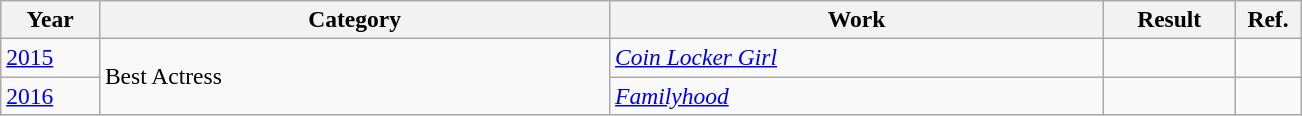<table class="wikitable sortable plainrowheaders" Style=font-size:98%>
<tr>
<th scope="col" style="width:6%;">Year</th>
<th scope="col" style="width:31%;">Category</th>
<th scope="col" style="width:30%;">Work</th>
<th scope="col" style="width:8%;">Result</th>
<th scope="col" style="width:4%;">Ref.</th>
</tr>
<tr>
<td><a href='#'>2015</a></td>
<td rowspan="2">Best Actress</td>
<td><em><a href='#'>Coin Locker Girl</a></em></td>
<td></td>
<td></td>
</tr>
<tr>
<td><a href='#'>2016</a></td>
<td><em><a href='#'>Familyhood</a></em></td>
<td></td>
<td></td>
</tr>
</table>
